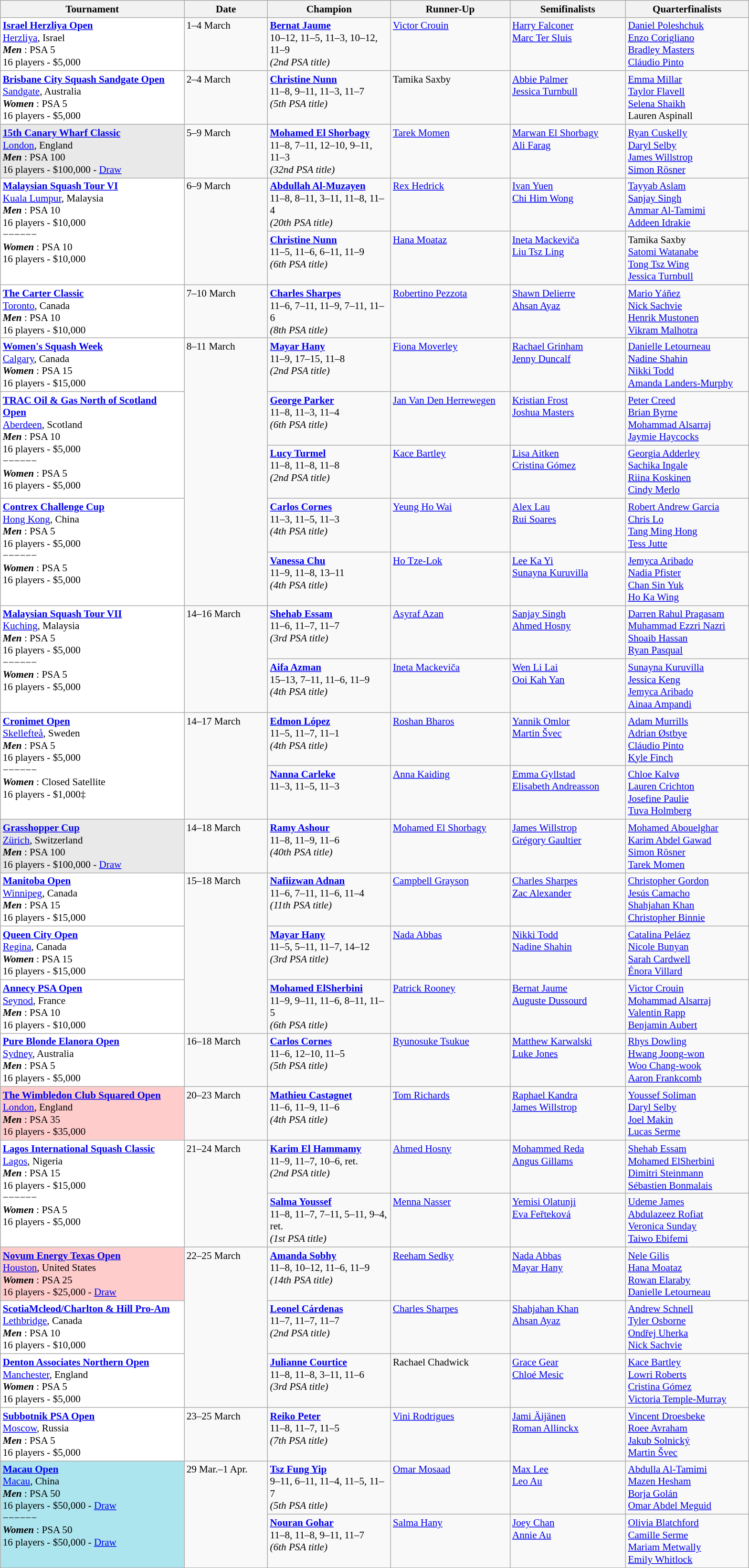<table class="wikitable" style="font-size:88%">
<tr>
<th width=250>Tournament</th>
<th width=110>Date</th>
<th width=165>Champion</th>
<th width=160>Runner-Up</th>
<th width=155>Semifinalists</th>
<th width=165>Quarterfinalists</th>
</tr>
<tr valign=top>
<td style="background:#fff;"><strong><a href='#'>Israel Herzliya Open</a></strong><br> <a href='#'>Herzliya</a>, Israel<br><strong> <em>Men</em> </strong>: PSA 5<br>16 players - $5,000</td>
<td>1–4 March</td>
<td> <strong><a href='#'>Bernat Jaume</a></strong><br>10–12, 11–5, 11–3, 10–12, 11–9<br><em>(2nd PSA title)</em></td>
<td> <a href='#'>Victor Crouin</a></td>
<td> <a href='#'>Harry Falconer</a><br> <a href='#'>Marc Ter Sluis</a></td>
<td> <a href='#'>Daniel Poleshchuk</a><br> <a href='#'>Enzo Corigliano</a><br> <a href='#'>Bradley Masters</a><br> <a href='#'>Cláudio Pinto</a></td>
</tr>
<tr valign=top>
<td style="background:#fff;"><strong><a href='#'>Brisbane City Squash Sandgate Open</a></strong><br> <a href='#'>Sandgate</a>, Australia<br><strong> <em>Women</em> </strong>: PSA 5<br>16 players - $5,000</td>
<td>2–4 March</td>
<td> <strong><a href='#'>Christine Nunn</a></strong><br>11–8, 9–11, 11–3, 11–7<br><em>(5th PSA title)</em></td>
<td> Tamika Saxby</td>
<td> <a href='#'>Abbie Palmer</a><br> <a href='#'>Jessica Turnbull</a></td>
<td> <a href='#'>Emma Millar</a><br> <a href='#'>Taylor Flavell</a><br> <a href='#'>Selena Shaikh</a><br> Lauren Aspinall</td>
</tr>
<tr valign=top>
<td style="background:#E9E9E9;"><strong><a href='#'>15th Canary Wharf Classic</a></strong><br> <a href='#'>London</a>, England<br><strong> <em>Men</em> </strong>: PSA 100<br>16 players - $100,000 - <a href='#'>Draw</a></td>
<td>5–9 March</td>
<td> <strong><a href='#'>Mohamed El Shorbagy</a></strong><br>11–8, 7–11, 12–10, 9–11, 11–3<br><em>(32nd PSA title)</em></td>
<td> <a href='#'>Tarek Momen</a></td>
<td> <a href='#'>Marwan El Shorbagy</a><br> <a href='#'>Ali Farag</a></td>
<td> <a href='#'>Ryan Cuskelly</a><br> <a href='#'>Daryl Selby</a><br> <a href='#'>James Willstrop</a><br> <a href='#'>Simon Rösner</a></td>
</tr>
<tr valign=top>
<td rowspan=2 style="background:#fff;"><strong><a href='#'>Malaysian Squash Tour VI</a></strong><br> <a href='#'>Kuala Lumpur</a>, Malaysia<br><strong> <em>Men</em> </strong>: PSA 10<br>16 players - $10,000<br>−−−−−−<br><strong> <em>Women</em> </strong>: PSA 10<br>16 players - $10,000</td>
<td rowspan=2>6–9 March</td>
<td> <strong><a href='#'>Abdullah Al-Muzayen</a></strong><br>11–8, 8–11, 3–11, 11–8, 11–4<br><em>(20th PSA title)</em></td>
<td> <a href='#'>Rex Hedrick</a></td>
<td> <a href='#'>Ivan Yuen</a><br> <a href='#'>Chi Him Wong</a></td>
<td> <a href='#'>Tayyab Aslam</a><br> <a href='#'>Sanjay Singh</a><br> <a href='#'>Ammar Al-Tamimi</a><br> <a href='#'>Addeen Idrakie</a></td>
</tr>
<tr valign=top>
<td> <strong><a href='#'>Christine Nunn</a></strong><br>11–5, 11–6, 6–11, 11–9<br><em>(6th PSA title)</em></td>
<td> <a href='#'>Hana Moataz</a></td>
<td> <a href='#'>Ineta Mackeviča</a><br> <a href='#'>Liu Tsz Ling</a></td>
<td> Tamika Saxby<br> <a href='#'>Satomi Watanabe</a><br> <a href='#'>Tong Tsz Wing</a><br> <a href='#'>Jessica Turnbull</a></td>
</tr>
<tr valign=top>
<td style="background:#fff;"><strong><a href='#'>The Carter Classic</a></strong><br> <a href='#'>Toronto</a>, Canada<br><strong> <em>Men</em> </strong>: PSA 10<br>16 players - $10,000</td>
<td>7–10 March</td>
<td> <strong><a href='#'>Charles Sharpes</a></strong><br>11–6, 7–11, 11–9, 7–11, 11–6<br><em>(8th PSA title)</em></td>
<td> <a href='#'>Robertino Pezzota</a></td>
<td> <a href='#'>Shawn Delierre</a><br> <a href='#'>Ahsan Ayaz</a></td>
<td> <a href='#'>Mario Yáñez</a><br> <a href='#'>Nick Sachvie</a><br> <a href='#'>Henrik Mustonen</a><br> <a href='#'>Vikram Malhotra</a></td>
</tr>
<tr valign=top>
<td style="background:#fff;"><strong><a href='#'> Women's Squash Week</a></strong><br> <a href='#'>Calgary</a>, Canada<br><strong> <em>Women</em> </strong>: PSA 15<br>16 players - $15,000</td>
<td rowspan=5>8–11 March</td>
<td> <strong><a href='#'>Mayar Hany</a></strong><br>11–9, 17–15, 11–8<br><em>(2nd PSA title)</em></td>
<td> <a href='#'>Fiona Moverley</a></td>
<td> <a href='#'>Rachael Grinham</a><br> <a href='#'>Jenny Duncalf</a></td>
<td> <a href='#'>Danielle Letourneau</a><br> <a href='#'>Nadine Shahin</a><br> <a href='#'>Nikki Todd</a><br> <a href='#'>Amanda Landers-Murphy</a></td>
</tr>
<tr valign=top>
<td rowspan=2 style="background:#fff;"><strong><a href='#'>TRAC Oil & Gas North of Scotland Open</a></strong><br> <a href='#'>Aberdeen</a>, Scotland<br><strong> <em>Men</em> </strong>: PSA 10<br>16 players - $5,000<br>−−−−−−<br><strong> <em>Women</em> </strong>: PSA 5<br>16 players - $5,000</td>
<td> <strong><a href='#'>George Parker</a></strong><br>11–8, 11–3, 11–4<br><em>(6th PSA title)</em></td>
<td> <a href='#'>Jan Van Den Herrewegen</a></td>
<td> <a href='#'>Kristian Frost</a><br> <a href='#'>Joshua Masters</a></td>
<td> <a href='#'>Peter Creed</a><br> <a href='#'>Brian Byrne</a><br> <a href='#'>Mohammad Alsarraj</a><br> <a href='#'>Jaymie Haycocks</a></td>
</tr>
<tr valign=top>
<td> <strong><a href='#'>Lucy Turmel</a></strong><br>11–8, 11–8, 11–8<br><em>(2nd PSA title)</em></td>
<td> <a href='#'>Kace Bartley</a></td>
<td> <a href='#'>Lisa Aitken</a><br> <a href='#'>Cristina Gómez</a></td>
<td> <a href='#'>Georgia Adderley</a><br> <a href='#'>Sachika Ingale</a><br> <a href='#'>Riina Koskinen</a><br> <a href='#'>Cindy Merlo</a></td>
</tr>
<tr valign=top>
<td rowspan=2 style="background:#fff;"><strong><a href='#'>Contrex Challenge Cup</a></strong><br> <a href='#'>Hong Kong</a>, China<br><strong> <em>Men</em> </strong>: PSA 5<br>16 players - $5,000<br>−−−−−−<br><strong> <em>Women</em> </strong>: PSA 5<br>16 players - $5,000</td>
<td> <strong><a href='#'>Carlos Cornes</a></strong><br>11–3, 11–5, 11–3<br><em>(4th PSA title)</em></td>
<td> <a href='#'>Yeung Ho Wai</a></td>
<td> <a href='#'>Alex Lau</a><br> <a href='#'>Rui Soares</a></td>
<td> <a href='#'>Robert Andrew Garcia</a><br> <a href='#'>Chris Lo</a><br> <a href='#'>Tang Ming Hong</a><br> <a href='#'>Tess Jutte</a></td>
</tr>
<tr valign=top>
<td> <strong><a href='#'>Vanessa Chu</a></strong><br>11–9, 11–8, 13–11<br><em>(4th PSA title)</em></td>
<td> <a href='#'>Ho Tze-Lok</a></td>
<td> <a href='#'>Lee Ka Yi</a><br> <a href='#'>Sunayna Kuruvilla</a></td>
<td> <a href='#'>Jemyca Aribado</a><br> <a href='#'>Nadia Pfister</a><br> <a href='#'>Chan Sin Yuk</a><br> <a href='#'>Ho Ka Wing</a></td>
</tr>
<tr valign=top>
<td rowspan=2 style="background:#fff;"><strong><a href='#'>Malaysian Squash Tour VII</a></strong><br> <a href='#'>Kuching</a>, Malaysia<br><strong> <em>Men</em> </strong>: PSA 5<br>16 players - $5,000<br>−−−−−−<br><strong> <em>Women</em> </strong>: PSA 5<br>16 players - $5,000</td>
<td rowspan=2>14–16 March</td>
<td> <strong><a href='#'>Shehab Essam</a></strong><br>11–6, 11–7, 11–7<br><em>(3rd PSA title)</em></td>
<td> <a href='#'>Asyraf Azan</a></td>
<td> <a href='#'>Sanjay Singh</a><br> <a href='#'>Ahmed Hosny</a></td>
<td> <a href='#'>Darren Rahul Pragasam</a><br> <a href='#'>Muhammad Ezzri Nazri</a><br> <a href='#'>Shoaib Hassan</a><br> <a href='#'>Ryan Pasqual</a></td>
</tr>
<tr valign=top>
<td> <strong><a href='#'>Aifa Azman</a></strong><br>15–13, 7–11, 11–6, 11–9<br><em>(4th PSA title)</em></td>
<td> <a href='#'>Ineta Mackeviča</a></td>
<td> <a href='#'>Wen Li Lai</a><br> <a href='#'>Ooi Kah Yan</a></td>
<td> <a href='#'>Sunayna Kuruvilla</a><br> <a href='#'>Jessica Keng</a><br> <a href='#'>Jemyca Aribado</a><br> <a href='#'>Ainaa Ampandi</a></td>
</tr>
<tr valign=top>
<td rowspan=2 style="background:#fff;"><strong><a href='#'>Cronimet Open</a></strong><br> <a href='#'>Skellefteå</a>, Sweden<br><strong> <em>Men</em> </strong>: PSA 5<br>16 players - $5,000<br>−−−−−−<br><strong> <em>Women</em> </strong>: Closed Satellite<br>16 players - $1,000‡</td>
<td rowspan=2>14–17 March</td>
<td> <strong><a href='#'>Edmon López</a></strong><br>11–5, 11–7, 11–1<br><em>(4th PSA title)</em></td>
<td> <a href='#'>Roshan Bharos</a></td>
<td> <a href='#'>Yannik Omlor</a><br> <a href='#'>Martin Švec</a></td>
<td> <a href='#'>Adam Murrills</a><br> <a href='#'>Adrian Østbye</a><br> <a href='#'>Cláudio Pinto</a><br> <a href='#'>Kyle Finch</a></td>
</tr>
<tr valign=top>
<td> <strong><a href='#'>Nanna Carleke</a></strong><br>11–3, 11–5, 11–3</td>
<td> <a href='#'>Anna Kaiding</a></td>
<td> <a href='#'>Emma Gyllstad</a><br> <a href='#'>Elisabeth Andreasson</a></td>
<td> <a href='#'>Chloe Kalvø</a><br> <a href='#'>Lauren Crichton</a><br> <a href='#'>Josefine Paulie</a><br> <a href='#'>Tuva Holmberg</a></td>
</tr>
<tr valign=top>
<td style="background:#E9E9E9;"><strong><a href='#'>Grasshopper Cup</a></strong><br> <a href='#'>Zürich</a>, Switzerland<br><strong> <em>Men</em> </strong>: PSA 100<br>16 players - $100,000 - <a href='#'>Draw</a></td>
<td>14–18 March</td>
<td> <strong><a href='#'>Ramy Ashour</a></strong><br>11–8, 11–9, 11–6<br><em>(40th PSA title)</em></td>
<td> <a href='#'>Mohamed El Shorbagy</a></td>
<td> <a href='#'>James Willstrop</a><br> <a href='#'>Grégory Gaultier</a></td>
<td> <a href='#'>Mohamed Abouelghar</a><br> <a href='#'>Karim Abdel Gawad</a><br> <a href='#'>Simon Rösner</a><br> <a href='#'>Tarek Momen</a></td>
</tr>
<tr valign=top>
<td style="background:#fff;"><strong><a href='#'>Manitoba Open</a></strong><br> <a href='#'>Winnipeg</a>, Canada<br><strong> <em>Men</em> </strong>: PSA 15<br>16 players - $15,000</td>
<td rowspan=3>15–18 March</td>
<td> <strong><a href='#'>Nafiizwan Adnan</a></strong><br>11–6, 7–11, 11–6, 11–4<br><em>(11th PSA title)</em></td>
<td> <a href='#'>Campbell Grayson</a></td>
<td> <a href='#'>Charles Sharpes</a><br> <a href='#'>Zac Alexander</a></td>
<td> <a href='#'>Christopher Gordon</a><br> <a href='#'>Jesús Camacho</a><br> <a href='#'>Shahjahan Khan</a><br> <a href='#'>Christopher Binnie</a></td>
</tr>
<tr valign=top>
<td style="background:#fff;"><strong><a href='#'>Queen City Open</a></strong><br> <a href='#'>Regina</a>, Canada<br><strong> <em>Women</em> </strong>: PSA 15<br>16 players - $15,000</td>
<td> <strong><a href='#'>Mayar Hany</a></strong><br>11–5, 5–11, 11–7, 14–12<br><em>(3rd PSA title)</em></td>
<td> <a href='#'>Nada Abbas</a></td>
<td> <a href='#'>Nikki Todd</a><br> <a href='#'>Nadine Shahin</a></td>
<td> <a href='#'>Catalina Peláez</a><br> <a href='#'>Nicole Bunyan</a><br> <a href='#'>Sarah Cardwell</a><br> <a href='#'>Énora Villard</a></td>
</tr>
<tr valign=top>
<td style="background:#fff;"><strong><a href='#'>Annecy PSA Open</a></strong><br> <a href='#'>Seynod</a>, France<br><strong> <em>Men</em> </strong>: PSA 10<br>16 players - $10,000</td>
<td> <strong><a href='#'>Mohamed ElSherbini</a></strong><br>11–9, 9–11, 11–6, 8–11, 11–5<br><em>(6th PSA title)</em></td>
<td> <a href='#'>Patrick Rooney</a></td>
<td> <a href='#'>Bernat Jaume</a><br> <a href='#'>Auguste Dussourd</a></td>
<td> <a href='#'>Victor Crouin</a><br> <a href='#'>Mohammad Alsarraj</a><br> <a href='#'>Valentin Rapp</a><br> <a href='#'>Benjamin Aubert</a></td>
</tr>
<tr valign=top>
<td style="background:#fff;"><strong><a href='#'>Pure Blonde Elanora Open</a></strong><br> <a href='#'>Sydney</a>, Australia<br><strong> <em>Men</em> </strong>: PSA 5<br>16 players - $5,000</td>
<td>16–18 March</td>
<td> <strong><a href='#'>Carlos Cornes</a></strong><br>11–6, 12–10, 11–5<br><em>(5th PSA title)</em></td>
<td> <a href='#'>Ryunosuke Tsukue</a></td>
<td> <a href='#'>Matthew Karwalski</a><br> <a href='#'>Luke Jones</a></td>
<td> <a href='#'>Rhys Dowling</a><br> <a href='#'>Hwang Joong-won</a><br> <a href='#'>Woo Chang-wook</a><br> <a href='#'>Aaron Frankcomb</a></td>
</tr>
<tr valign=top>
<td style="background:#ffcccc;"><strong><a href='#'>The Wimbledon Club Squared Open</a></strong><br> <a href='#'>London</a>, England<br><strong> <em>Men</em> </strong>: PSA 35<br>16 players - $35,000</td>
<td>20–23 March</td>
<td> <strong><a href='#'>Mathieu Castagnet</a></strong><br>11–6, 11–9, 11–6<br><em>(4th PSA title)</em></td>
<td> <a href='#'>Tom Richards</a></td>
<td> <a href='#'>Raphael Kandra</a><br> <a href='#'>James Willstrop</a></td>
<td> <a href='#'>Youssef Soliman</a><br> <a href='#'>Daryl Selby</a><br> <a href='#'>Joel Makin</a><br> <a href='#'>Lucas Serme</a></td>
</tr>
<tr valign=top>
<td rowspan=2 style="background:#fff;"><strong><a href='#'>Lagos International Squash Classic</a></strong><br> <a href='#'>Lagos</a>, Nigeria<br><strong> <em>Men</em> </strong>: PSA 15<br>16 players - $15,000<br>−−−−−−<br><strong> <em>Women</em> </strong>: PSA 5<br>16 players - $5,000</td>
<td rowspan=2>21–24 March</td>
<td> <strong><a href='#'>Karim El Hammamy</a></strong><br>11–9, 11–7, 10–6, ret.<br><em>(2nd PSA title)</em></td>
<td> <a href='#'>Ahmed Hosny</a></td>
<td> <a href='#'>Mohammed Reda</a><br> <a href='#'>Angus Gillams</a></td>
<td> <a href='#'>Shehab Essam</a><br> <a href='#'>Mohamed ElSherbini</a><br> <a href='#'>Dimitri Steinmann</a><br> <a href='#'>Sébastien Bonmalais</a></td>
</tr>
<tr valign=top>
<td> <strong><a href='#'>Salma Youssef</a></strong><br>11–8, 11–7, 7–11, 5–11, 9–4, ret.<br><em>(1st PSA title)</em></td>
<td> <a href='#'>Menna Nasser</a></td>
<td> <a href='#'>Yemisi Olatunji</a><br> <a href='#'>Eva Feřteková</a></td>
<td> <a href='#'>Udeme James</a><br> <a href='#'>Abdulazeez Rofiat</a><br> <a href='#'>Veronica Sunday</a><br> <a href='#'>Taiwo Ebifemi</a></td>
</tr>
<tr valign=top>
<td style="background:#ffcccc;"><strong><a href='#'>Novum Energy Texas Open</a></strong><br> <a href='#'>Houston</a>, United States<br><strong> <em>Women</em> </strong>: PSA 25<br>16 players - $25,000 - <a href='#'>Draw</a></td>
<td rowspan=3>22–25 March</td>
<td> <strong><a href='#'>Amanda Sobhy</a></strong><br>11–8, 10–12, 11–6, 11–9<br><em>(14th PSA title)</em></td>
<td> <a href='#'>Reeham Sedky</a></td>
<td> <a href='#'>Nada Abbas</a><br> <a href='#'>Mayar Hany</a></td>
<td> <a href='#'>Nele Gilis</a><br> <a href='#'>Hana Moataz</a><br> <a href='#'>Rowan Elaraby</a><br> <a href='#'>Danielle Letourneau</a></td>
</tr>
<tr valign=top>
<td style="background:#fff;"><strong><a href='#'>ScotiaMcleod/Charlton & Hill Pro-Am</a></strong><br> <a href='#'>Lethbridge</a>, Canada<br><strong> <em>Men</em> </strong>: PSA 10<br>16 players - $10,000</td>
<td> <strong><a href='#'>Leonel Cárdenas</a></strong><br>11–7, 11–7, 11–7<br><em>(2nd PSA title)</em></td>
<td> <a href='#'>Charles Sharpes</a></td>
<td> <a href='#'>Shahjahan Khan</a><br> <a href='#'>Ahsan Ayaz</a></td>
<td> <a href='#'>Andrew Schnell</a><br> <a href='#'>Tyler Osborne</a><br> <a href='#'>Ondřej Uherka</a><br> <a href='#'>Nick Sachvie</a></td>
</tr>
<tr valign=top>
<td style="background:#fff;"><strong><a href='#'>Denton Associates Northern Open</a></strong><br> <a href='#'>Manchester</a>, England<br><strong> <em>Women</em> </strong>: PSA 5<br>16 players - $5,000</td>
<td> <strong><a href='#'>Julianne Courtice</a></strong><br>11–8, 11–8, 3–11, 11–6<br><em>(3rd PSA title)</em></td>
<td> Rachael Chadwick</td>
<td> <a href='#'>Grace Gear</a><br> <a href='#'>Chloé Mesic</a></td>
<td> <a href='#'>Kace Bartley</a><br> <a href='#'>Lowri Roberts</a><br> <a href='#'>Cristina Gómez</a><br> <a href='#'>Victoria Temple-Murray</a></td>
</tr>
<tr valign=top>
<td style="background:#fff;"><strong><a href='#'>Subbotnik PSA Open</a></strong><br> <a href='#'>Moscow</a>, Russia<br><strong> <em>Men</em> </strong>: PSA 5<br>16 players - $5,000</td>
<td>23–25 March</td>
<td> <strong><a href='#'>Reiko Peter</a></strong><br>11–8, 11–7, 11–5<br><em>(7th PSA title)</em></td>
<td> <a href='#'>Vini Rodrigues</a></td>
<td> <a href='#'>Jami Äijänen</a><br> <a href='#'>Roman Allinckx</a></td>
<td> <a href='#'>Vincent Droesbeke</a><br> <a href='#'>Roee Avraham</a><br> <a href='#'>Jakub Solnický</a><br> <a href='#'>Martin Švec</a></td>
</tr>
<tr valign=top>
<td rowspan=2 style="background:#ACE5EE;"><strong><a href='#'>Macau Open</a></strong><br> <a href='#'>Macau</a>, China<br><strong> <em>Men</em> </strong>: PSA 50<br>16 players - $50,000 - <a href='#'>Draw</a><br>−−−−−−<br><strong> <em>Women</em> </strong>: PSA 50<br>16 players - $50,000 - <a href='#'>Draw</a></td>
<td rowspan=2>29 Mar.–1 Apr.</td>
<td> <strong><a href='#'>Tsz Fung Yip</a></strong><br>9–11, 6–11, 11–4, 11–5, 11–7<br><em>(5th PSA title)</em></td>
<td> <a href='#'>Omar Mosaad</a></td>
<td> <a href='#'>Max Lee</a><br> <a href='#'>Leo Au</a></td>
<td> <a href='#'>Abdulla Al-Tamimi</a><br> <a href='#'>Mazen Hesham</a><br> <a href='#'>Borja Golán</a><br> <a href='#'>Omar Abdel Meguid</a></td>
</tr>
<tr valign=top>
<td> <strong><a href='#'>Nouran Gohar</a></strong><br>11–8, 11–8, 9–11, 11–7<br><em>(6th PSA title)</em></td>
<td> <a href='#'>Salma Hany</a></td>
<td> <a href='#'>Joey Chan</a><br> <a href='#'>Annie Au</a></td>
<td> <a href='#'>Olivia Blatchford</a><br> <a href='#'>Camille Serme</a><br> <a href='#'>Mariam Metwally</a><br> <a href='#'>Emily Whitlock</a></td>
</tr>
</table>
